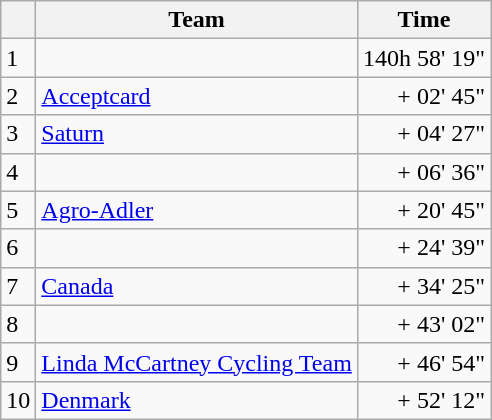<table class="wikitable">
<tr>
<th></th>
<th>Team</th>
<th>Time</th>
</tr>
<tr>
<td>1</td>
<td></td>
<td align=right>140h 58' 19"</td>
</tr>
<tr>
<td>2</td>
<td><a href='#'>Acceptcard</a></td>
<td align=right>+ 02' 45"</td>
</tr>
<tr>
<td>3</td>
<td><a href='#'>Saturn</a></td>
<td align=right>+ 04' 27"</td>
</tr>
<tr>
<td>4</td>
<td></td>
<td align=right>+ 06' 36"</td>
</tr>
<tr>
<td>5</td>
<td><a href='#'>Agro-Adler</a></td>
<td align=right>+ 20' 45"</td>
</tr>
<tr>
<td>6</td>
<td></td>
<td align=right>+ 24' 39"</td>
</tr>
<tr>
<td>7</td>
<td><a href='#'>Canada</a></td>
<td align=right>+ 34' 25"</td>
</tr>
<tr>
<td>8</td>
<td></td>
<td align=right>+ 43' 02"</td>
</tr>
<tr>
<td>9</td>
<td><a href='#'>Linda McCartney Cycling Team</a></td>
<td align=right>+ 46' 54"</td>
</tr>
<tr>
<td>10</td>
<td><a href='#'>Denmark</a></td>
<td align=right>+ 52' 12"</td>
</tr>
</table>
